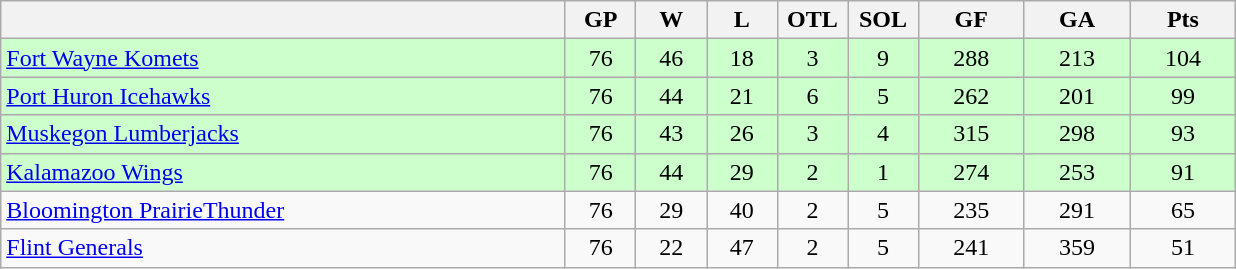<table class="wikitable">
<tr>
<th width="40%" bgcolor="#e0e0e0"></th>
<th width="5%" bgcolor="#e0e0e0">GP</th>
<th width="5%" bgcolor="#e0e0e0">W</th>
<th width="5%" bgcolor="#e0e0e0">L</th>
<th width="5%" bgcolor="#e0e0e0">OTL</th>
<th width="5%" bgcolor="#e0e0e0">SOL</th>
<th width="7.5%" bgcolor="#e0e0e0">GF</th>
<th width="7.5%" bgcolor="#e0e0e0">GA</th>
<th width="7.5%" bgcolor="#e0e0e0">Pts</th>
</tr>
<tr align="center" bgcolor="#CCFFCC">
<td align="left"><a href='#'>Fort Wayne Komets</a></td>
<td>76</td>
<td>46</td>
<td>18</td>
<td>3</td>
<td>9</td>
<td>288</td>
<td>213</td>
<td>104</td>
</tr>
<tr align="center" bgcolor="#CCFFCC">
<td align="left"><a href='#'>Port Huron Icehawks</a></td>
<td>76</td>
<td>44</td>
<td>21</td>
<td>6</td>
<td>5</td>
<td>262</td>
<td>201</td>
<td>99</td>
</tr>
<tr align="center" bgcolor="#CCFFCC">
<td align="left"><a href='#'>Muskegon Lumberjacks</a></td>
<td>76</td>
<td>43</td>
<td>26</td>
<td>3</td>
<td>4</td>
<td>315</td>
<td>298</td>
<td>93</td>
</tr>
<tr align="center" bgcolor="#CCFFCC">
<td align="left"><a href='#'>Kalamazoo Wings</a></td>
<td>76</td>
<td>44</td>
<td>29</td>
<td>2</td>
<td>1</td>
<td>274</td>
<td>253</td>
<td>91</td>
</tr>
<tr align="center">
<td align="left"><a href='#'>Bloomington PrairieThunder</a></td>
<td>76</td>
<td>29</td>
<td>40</td>
<td>2</td>
<td>5</td>
<td>235</td>
<td>291</td>
<td>65</td>
</tr>
<tr align="center">
<td align="left"><a href='#'>Flint Generals</a></td>
<td>76</td>
<td>22</td>
<td>47</td>
<td>2</td>
<td>5</td>
<td>241</td>
<td>359</td>
<td>51</td>
</tr>
</table>
